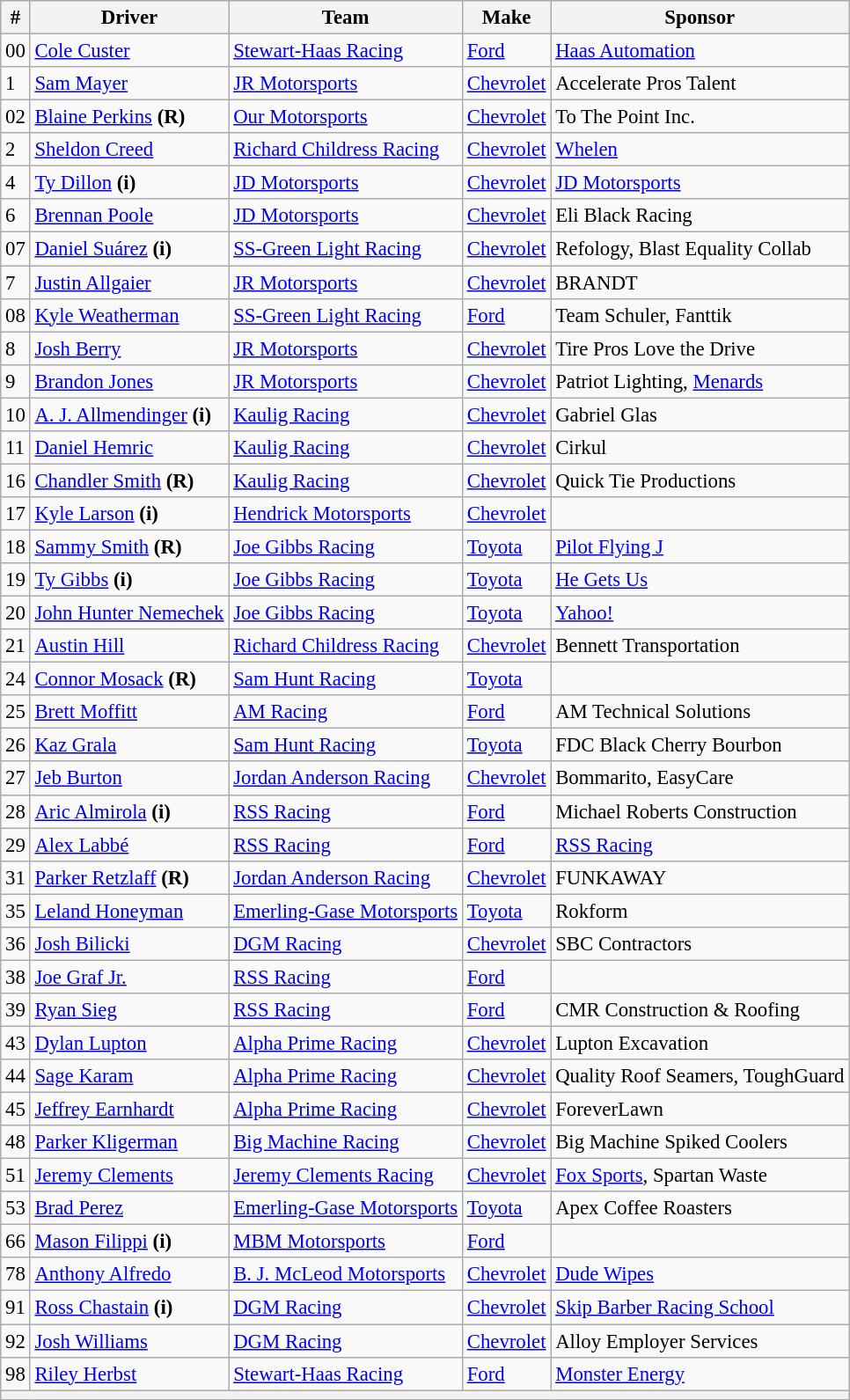<table class="wikitable" style="font-size: 95%;">
<tr>
<th>#</th>
<th>Driver</th>
<th>Team</th>
<th>Make</th>
<th>Sponsor</th>
</tr>
<tr>
<td>00</td>
<td><a href='#'>Cole Custer</a></td>
<td><a href='#'>Stewart-Haas Racing</a></td>
<td><a href='#'>Ford</a></td>
<td><a href='#'>Haas Automation</a></td>
</tr>
<tr>
<td>1</td>
<td><a href='#'>Sam Mayer</a></td>
<td><a href='#'>JR Motorsports</a></td>
<td><a href='#'>Chevrolet</a></td>
<td>Accelerate Pros Talent</td>
</tr>
<tr>
<td>02</td>
<td><a href='#'>Blaine Perkins</a> <strong>(R)</strong></td>
<td><a href='#'>Our Motorsports</a></td>
<td><a href='#'>Chevrolet</a></td>
<td>To The Point Inc.</td>
</tr>
<tr>
<td>2</td>
<td><a href='#'>Sheldon Creed</a></td>
<td><a href='#'>Richard Childress Racing</a></td>
<td><a href='#'>Chevrolet</a></td>
<td><a href='#'>Whelen</a></td>
</tr>
<tr>
<td>4</td>
<td><a href='#'>Ty Dillon</a> <strong>(i)</strong></td>
<td><a href='#'>JD Motorsports</a></td>
<td><a href='#'>Chevrolet</a></td>
<td><a href='#'>JD Motorsports</a></td>
</tr>
<tr>
<td>6</td>
<td><a href='#'>Brennan Poole</a></td>
<td><a href='#'>JD Motorsports</a></td>
<td><a href='#'>Chevrolet</a></td>
<td>Eli Black Racing</td>
</tr>
<tr>
<td>07</td>
<td><a href='#'>Daniel Suárez</a> <strong>(i)</strong></td>
<td><a href='#'>SS-Green Light Racing</a></td>
<td><a href='#'>Chevrolet</a></td>
<td>Refology, Blast Equality Collab</td>
</tr>
<tr>
<td>7</td>
<td><a href='#'>Justin Allgaier</a></td>
<td><a href='#'>JR Motorsports</a></td>
<td><a href='#'>Chevrolet</a></td>
<td>BRANDT</td>
</tr>
<tr>
<td>08</td>
<td><a href='#'>Kyle Weatherman</a></td>
<td><a href='#'>SS-Green Light Racing</a></td>
<td><a href='#'>Ford</a></td>
<td>Team Schuler, Fanttik</td>
</tr>
<tr>
<td>8</td>
<td><a href='#'>Josh Berry</a></td>
<td><a href='#'>JR Motorsports</a></td>
<td><a href='#'>Chevrolet</a></td>
<td>Tire Pros Love the Drive</td>
</tr>
<tr>
<td>9</td>
<td><a href='#'>Brandon Jones</a></td>
<td><a href='#'>JR Motorsports</a></td>
<td><a href='#'>Chevrolet</a></td>
<td>Patriot Lighting, <a href='#'>Menards</a></td>
</tr>
<tr>
<td>10</td>
<td><a href='#'>A. J. Allmendinger</a> <strong>(i)</strong></td>
<td><a href='#'>Kaulig Racing</a></td>
<td><a href='#'>Chevrolet</a></td>
<td>Gabriel Glas</td>
</tr>
<tr>
<td>11</td>
<td><a href='#'>Daniel Hemric</a></td>
<td><a href='#'>Kaulig Racing</a></td>
<td><a href='#'>Chevrolet</a></td>
<td>Cirkul</td>
</tr>
<tr>
<td>16</td>
<td><a href='#'>Chandler Smith</a> <strong>(R)</strong></td>
<td><a href='#'>Kaulig Racing</a></td>
<td><a href='#'>Chevrolet</a></td>
<td>Quick Tie Productions</td>
</tr>
<tr>
<td>17</td>
<td><a href='#'>Kyle Larson</a> <strong>(i)</strong></td>
<td><a href='#'>Hendrick Motorsports</a></td>
<td><a href='#'>Chevrolet</a></td>
<td> </td>
</tr>
<tr>
<td>18</td>
<td><a href='#'>Sammy Smith</a> <strong>(R)</strong></td>
<td><a href='#'>Joe Gibbs Racing</a></td>
<td><a href='#'>Toyota</a></td>
<td><a href='#'>Pilot Flying J</a></td>
</tr>
<tr>
<td>19</td>
<td><a href='#'>Ty Gibbs</a> <strong>(i)</strong></td>
<td><a href='#'>Joe Gibbs Racing</a></td>
<td><a href='#'>Toyota</a></td>
<td><a href='#'>He Gets Us</a></td>
</tr>
<tr>
<td>20</td>
<td nowrap><a href='#'>John Hunter Nemechek</a></td>
<td><a href='#'>Joe Gibbs Racing</a></td>
<td><a href='#'>Toyota</a></td>
<td><a href='#'>Yahoo!</a></td>
</tr>
<tr>
<td>21</td>
<td><a href='#'>Austin Hill</a></td>
<td><a href='#'>Richard Childress Racing</a></td>
<td><a href='#'>Chevrolet</a></td>
<td>Bennett Transportation</td>
</tr>
<tr>
<td>24</td>
<td><a href='#'>Connor Mosack</a> <strong>(R)</strong></td>
<td><a href='#'>Sam Hunt Racing</a></td>
<td><a href='#'>Toyota</a></td>
<td></td>
</tr>
<tr>
<td>25</td>
<td><a href='#'>Brett Moffitt</a></td>
<td><a href='#'>AM Racing</a></td>
<td><a href='#'>Ford</a></td>
<td>AM Technical Solutions</td>
</tr>
<tr>
<td>26</td>
<td><a href='#'>Kaz Grala</a></td>
<td><a href='#'>Sam Hunt Racing</a></td>
<td><a href='#'>Toyota</a></td>
<td>FDC Black Cherry Bourbon</td>
</tr>
<tr>
<td>27</td>
<td><a href='#'>Jeb Burton</a></td>
<td><a href='#'>Jordan Anderson Racing</a></td>
<td><a href='#'>Chevrolet</a></td>
<td>Bommarito, EasyCare</td>
</tr>
<tr>
<td>28</td>
<td><a href='#'>Aric Almirola</a> <strong>(i)</strong></td>
<td><a href='#'>RSS Racing</a></td>
<td><a href='#'>Ford</a></td>
<td>Michael Roberts Construction</td>
</tr>
<tr>
<td>29</td>
<td><a href='#'>Alex Labbé</a></td>
<td><a href='#'>RSS Racing</a></td>
<td><a href='#'>Ford</a></td>
<td><a href='#'>RSS Racing</a></td>
</tr>
<tr>
<td>31</td>
<td><a href='#'>Parker Retzlaff</a> <strong>(R)</strong></td>
<td nowrap=""><a href='#'>Jordan Anderson Racing</a></td>
<td><a href='#'>Chevrolet</a></td>
<td>FUNKAWAY</td>
</tr>
<tr>
<td>35</td>
<td><a href='#'>Leland Honeyman</a></td>
<td><a href='#'>Emerling-Gase Motorsports</a></td>
<td><a href='#'>Toyota</a></td>
<td>Rokform</td>
</tr>
<tr>
<td>36</td>
<td><a href='#'>Josh Bilicki</a></td>
<td><a href='#'>DGM Racing</a></td>
<td><a href='#'>Chevrolet</a></td>
<td>SBC Contractors</td>
</tr>
<tr>
<td>38</td>
<td><a href='#'>Joe Graf Jr.</a></td>
<td><a href='#'>RSS Racing</a></td>
<td><a href='#'>Ford</a></td>
<td></td>
</tr>
<tr>
<td>39</td>
<td><a href='#'>Ryan Sieg</a></td>
<td><a href='#'>RSS Racing</a></td>
<td><a href='#'>Ford</a></td>
<td>CMR Construction & Roofing</td>
</tr>
<tr>
<td>43</td>
<td><a href='#'>Dylan Lupton</a></td>
<td><a href='#'>Alpha Prime Racing</a></td>
<td><a href='#'>Chevrolet</a></td>
<td>Lupton Excavation</td>
</tr>
<tr>
<td>44</td>
<td><a href='#'>Sage Karam</a></td>
<td><a href='#'>Alpha Prime Racing</a></td>
<td><a href='#'>Chevrolet</a></td>
<td nowrap>Quality Roof Seamers, ToughGuard</td>
</tr>
<tr>
<td>45</td>
<td><a href='#'>Jeffrey Earnhardt</a></td>
<td><a href='#'>Alpha Prime Racing</a></td>
<td><a href='#'>Chevrolet</a></td>
<td>ForeverLawn</td>
</tr>
<tr>
<td>48</td>
<td><a href='#'>Parker Kligerman</a></td>
<td><a href='#'>Big Machine Racing</a></td>
<td><a href='#'>Chevrolet</a></td>
<td>Big Machine Spiked Coolers</td>
</tr>
<tr>
<td>51</td>
<td><a href='#'>Jeremy Clements</a></td>
<td><a href='#'>Jeremy Clements Racing</a></td>
<td><a href='#'>Chevrolet</a></td>
<td><a href='#'>Fox Sports</a>, Spartan Waste</td>
</tr>
<tr>
<td>53</td>
<td><a href='#'>Brad Perez</a></td>
<td nowrap><a href='#'>Emerling-Gase Motorsports</a></td>
<td><a href='#'>Toyota</a></td>
<td>Apex Coffee Roasters</td>
</tr>
<tr>
<td>66</td>
<td><a href='#'>Mason Filippi</a> <strong>(i)</strong></td>
<td><a href='#'>MBM Motorsports</a></td>
<td><a href='#'>Ford</a></td>
<td></td>
</tr>
<tr>
<td>78</td>
<td><a href='#'>Anthony Alfredo</a></td>
<td><a href='#'>B. J. McLeod Motorsports</a></td>
<td><a href='#'>Chevrolet</a></td>
<td><a href='#'>Dude Wipes</a></td>
</tr>
<tr>
<td>91</td>
<td><a href='#'>Ross Chastain</a> <strong>(i)</strong></td>
<td><a href='#'>DGM Racing</a></td>
<td><a href='#'>Chevrolet</a></td>
<td><a href='#'>Skip Barber Racing School</a></td>
</tr>
<tr>
<td>92</td>
<td><a href='#'>Josh Williams</a></td>
<td><a href='#'>DGM Racing</a></td>
<td><a href='#'>Chevrolet</a></td>
<td>Alloy Employer Services</td>
</tr>
<tr>
<td>98</td>
<td><a href='#'>Riley Herbst</a></td>
<td><a href='#'>Stewart-Haas Racing</a></td>
<td><a href='#'>Ford</a></td>
<td><a href='#'>Monster Energy</a></td>
</tr>
<tr>
<th colspan="5"></th>
</tr>
</table>
